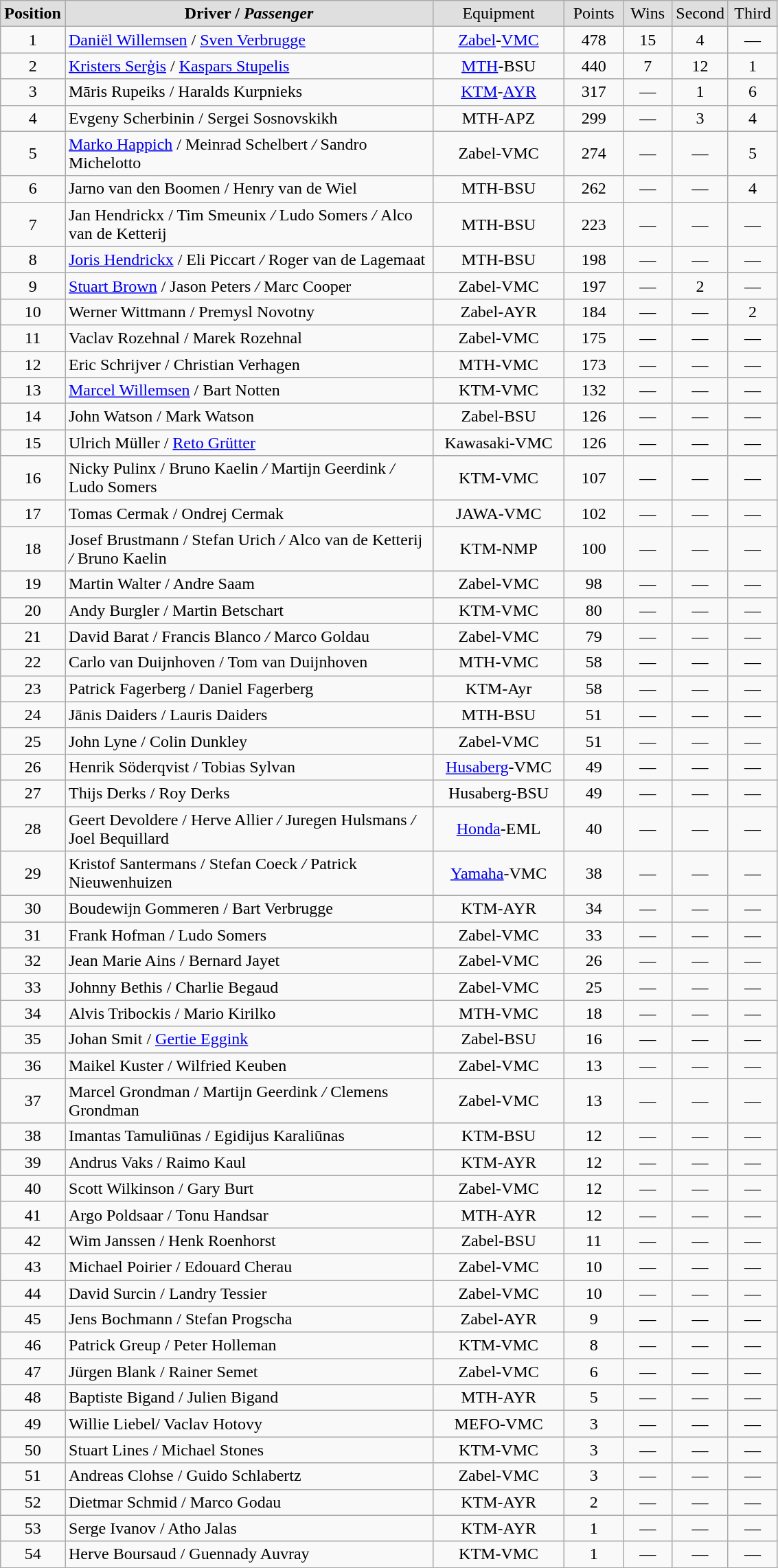<table class="wikitable">
<tr align="center" style="background:#dfdfdf;">
<td width="50"><strong>Position</strong></td>
<td width="350"><strong>Driver / <em>Passenger<strong><em></td>
<td width="120"></strong>Equipment<strong></td>
<td width="50"></strong>Points<strong></td>
<td width="40"></strong>Wins<strong></td>
<td width="40"></strong>Second<strong></td>
<td width="40"></strong>Third<strong></td>
</tr>
<tr align="center">
<td></strong>1<strong></td>
<td align="left"> <a href='#'>Daniël Willemsen</a> /  </em><a href='#'>Sven Verbrugge</a><em></td>
<td><a href='#'>Zabel</a>-<a href='#'>VMC</a></td>
<td>478</td>
<td>15</td>
<td>4</td>
<td>—</td>
</tr>
<tr align="center">
<td></strong>2<strong></td>
<td align="left"> <a href='#'>Kristers Serģis</a> / </em><a href='#'>Kaspars Stupelis</a><em></td>
<td><a href='#'>MTH</a>-BSU</td>
<td>440</td>
<td>7</td>
<td>12</td>
<td>1</td>
</tr>
<tr align="center">
<td></strong>3<strong></td>
<td align="left"> Māris Rupeiks / </em>Haralds Kurpnieks<em></td>
<td><a href='#'>KTM</a>-<a href='#'>AYR</a></td>
<td>317</td>
<td>—</td>
<td>1</td>
<td>6</td>
</tr>
<tr align="center">
<td></strong>4<strong></td>
<td align="left"> Evgeny Scherbinin / </em>Sergei Sosnovskikh<em></td>
<td>MTH-APZ</td>
<td>299</td>
<td>—</td>
<td>3</td>
<td>4</td>
</tr>
<tr align="center">
<td></strong>5<strong></td>
<td align="left"> <a href='#'>Marko Happich</a> /  </em>Meinrad Schelbert<em> / </em>Sandro Michelotto<em></td>
<td>Zabel-VMC</td>
<td>274</td>
<td>—</td>
<td>—</td>
<td>5</td>
</tr>
<tr align="center">
<td></strong>6<strong></td>
<td align="left"> Jarno van den Boomen / </em>Henry van de Wiel<em></td>
<td>MTH-BSU</td>
<td>262</td>
<td>—</td>
<td>—</td>
<td>4</td>
</tr>
<tr align="center">
<td></strong>7<strong></td>
<td align="left"> Jan Hendrickx / </em>Tim Smeunix<em> / </em>Ludo Somers<em> / </em>Alco van de Ketterij<em></td>
<td>MTH-BSU</td>
<td>223</td>
<td>—</td>
<td>—</td>
<td>—</td>
</tr>
<tr align="center">
<td></strong>8<strong></td>
<td align="left"> <a href='#'>Joris Hendrickx</a> / </em>Eli Piccart<em> / </em>Roger van de Lagemaat<em></td>
<td>MTH-BSU</td>
<td>198</td>
<td>—</td>
<td>—</td>
<td>—</td>
</tr>
<tr align="center">
<td></strong>9<strong></td>
<td align="left"> <a href='#'>Stuart Brown</a> / </em>Jason Peters<em> / </em>Marc Cooper<em></td>
<td>Zabel-VMC</td>
<td>197</td>
<td>—</td>
<td>2</td>
<td>—</td>
</tr>
<tr align="center">
<td></strong>10<strong></td>
<td align="left"> Werner Wittmann /  </em>Premysl Novotny<em></td>
<td>Zabel-AYR</td>
<td>184</td>
<td>—</td>
<td>—</td>
<td>2</td>
</tr>
<tr align="center">
<td></strong>11<strong></td>
<td align="left"> Vaclav Rozehnal / </em>Marek Rozehnal<em></td>
<td>Zabel-VMC</td>
<td>175</td>
<td>—</td>
<td>—</td>
<td>—</td>
</tr>
<tr align="center">
<td></strong>12<strong></td>
<td align="left"> Eric Schrijver / </em>Christian Verhagen<em></td>
<td>MTH-VMC</td>
<td>173</td>
<td>—</td>
<td>—</td>
<td>—</td>
</tr>
<tr align="center">
<td></strong>13<strong></td>
<td align="left"> <a href='#'>Marcel Willemsen</a> / </em>Bart Notten<em></td>
<td>KTM-VMC</td>
<td>132</td>
<td>—</td>
<td>—</td>
<td>—</td>
</tr>
<tr align="center">
<td></strong>14<strong></td>
<td align="left"> John Watson / </em>Mark Watson<em></td>
<td>Zabel-BSU</td>
<td>126</td>
<td>—</td>
<td>—</td>
<td>—</td>
</tr>
<tr align="center">
<td></strong>15<strong></td>
<td align="left"> Ulrich Müller / </em><a href='#'>Reto Grütter</a><em></td>
<td>Kawasaki-VMC</td>
<td>126</td>
<td>—</td>
<td>—</td>
<td>—</td>
</tr>
<tr align="center">
<td></strong>16<strong></td>
<td align="left"> Nicky Pulinx /  </em>Bruno Kaelin<em> /  </em>Martijn Geerdink<em> /  </em>Ludo Somers<em></td>
<td>KTM-VMC</td>
<td>107</td>
<td>—</td>
<td>—</td>
<td>—</td>
</tr>
<tr align="center">
<td></strong>17<strong></td>
<td align="left"> Tomas Cermak / </em>Ondrej Cermak<em></td>
<td>JAWA-VMC</td>
<td>102</td>
<td>—</td>
<td>—</td>
<td>—</td>
</tr>
<tr align="center">
<td></strong>18<strong></td>
<td align="left"> Josef Brustmann / </em>Stefan Urich<em> /  </em>Alco van de Ketterij<em> /  </em>Bruno Kaelin<em></td>
<td>KTM-NMP</td>
<td>100</td>
<td>—</td>
<td>—</td>
<td>—</td>
</tr>
<tr align="center">
<td></strong>19<strong></td>
<td align="left"> Martin Walter / </em>Andre Saam<em></td>
<td>Zabel-VMC</td>
<td>98</td>
<td>—</td>
<td>—</td>
<td>—</td>
</tr>
<tr align="center">
<td></strong>20<strong></td>
<td align="left"> Andy Burgler / </em>Martin Betschart<em></td>
<td>KTM-VMC</td>
<td>80</td>
<td>—</td>
<td>—</td>
<td>—</td>
</tr>
<tr align="center">
<td></strong>21<strong></td>
<td align="left"> David Barat / </em>Francis Blanco<em> /  </em>Marco Goldau<em></td>
<td>Zabel-VMC</td>
<td>79</td>
<td>—</td>
<td>—</td>
<td>—</td>
</tr>
<tr align="center">
<td></strong>22<strong></td>
<td align="left"> Carlo van Duijnhoven / </em>Tom van Duijnhoven<em></td>
<td>MTH-VMC</td>
<td>58</td>
<td>—</td>
<td>—</td>
<td>—</td>
</tr>
<tr align="center">
<td></strong>23<strong></td>
<td align="left"> Patrick Fagerberg / </em>Daniel Fagerberg<em></td>
<td>KTM-Ayr</td>
<td>58</td>
<td>—</td>
<td>—</td>
<td>—</td>
</tr>
<tr align="center">
<td></strong>24<strong></td>
<td align="left"> Jānis Daiders / </em>Lauris Daiders<em></td>
<td>MTH-BSU</td>
<td>51</td>
<td>—</td>
<td>—</td>
<td>—</td>
</tr>
<tr align="center">
<td></strong>25<strong></td>
<td align="left"> John Lyne / </em>Colin Dunkley<em></td>
<td>Zabel-VMC</td>
<td>51</td>
<td>—</td>
<td>—</td>
<td>—</td>
</tr>
<tr align="center">
<td></strong>26<strong></td>
<td align="left"> Henrik Söderqvist / </em>Tobias Sylvan<em></td>
<td><a href='#'>Husaberg</a>-VMC</td>
<td>49</td>
<td>—</td>
<td>—</td>
<td>—</td>
</tr>
<tr align="center">
<td></strong>27<strong></td>
<td align="left"> Thijs Derks / </em>Roy Derks<em></td>
<td>Husaberg-BSU</td>
<td>49</td>
<td>—</td>
<td>—</td>
<td>—</td>
</tr>
<tr align="center">
<td></strong>28<strong></td>
<td align="left"> Geert Devoldere /  </em>Herve Allier<em> /  </em>Juregen Hulsmans<em> /  </em>Joel Bequillard<em></td>
<td><a href='#'>Honda</a>-EML</td>
<td>40</td>
<td>—</td>
<td>—</td>
<td>—</td>
</tr>
<tr align="center">
<td></strong>29<strong></td>
<td align="left"> Kristof Santermans / </em>Stefan Coeck<em> /  </em>Patrick Nieuwenhuizen<em></td>
<td><a href='#'>Yamaha</a>-VMC</td>
<td>38</td>
<td>—</td>
<td>—</td>
<td>—</td>
</tr>
<tr align="center">
<td></strong>30<strong></td>
<td align="left"> Boudewijn Gommeren / </em>Bart Verbrugge<em></td>
<td>KTM-AYR</td>
<td>34</td>
<td>—</td>
<td>—</td>
<td>—</td>
</tr>
<tr align="center">
<td></strong>31<strong></td>
<td align="left"> Frank Hofman /  </em>Ludo Somers<em></td>
<td>Zabel-VMC</td>
<td>33</td>
<td>—</td>
<td>—</td>
<td>—</td>
</tr>
<tr align="center">
<td></strong>32<strong></td>
<td align="left"> Jean Marie Ains / </em>Bernard Jayet<em></td>
<td>Zabel-VMC</td>
<td>26</td>
<td>—</td>
<td>—</td>
<td>—</td>
</tr>
<tr align="center">
<td></strong>33<strong></td>
<td align="left"> Johnny Bethis / </em>Charlie Begaud<em></td>
<td>Zabel-VMC</td>
<td>25</td>
<td>—</td>
<td>—</td>
<td>—</td>
</tr>
<tr align="center">
<td></strong>34<strong></td>
<td align="left"> Alvis Tribockis / </em>Mario Kirilko<em></td>
<td>MTH-VMC</td>
<td>18</td>
<td>—</td>
<td>—</td>
<td>—</td>
</tr>
<tr align="center">
<td></strong>35<strong></td>
<td align="left"> Johan Smit / </em><a href='#'>Gertie Eggink</a><em></td>
<td>Zabel-BSU</td>
<td>16</td>
<td>—</td>
<td>—</td>
<td>—</td>
</tr>
<tr align="center">
<td></strong>36<strong></td>
<td align="left"> Maikel Kuster / </em>Wilfried Keuben<em></td>
<td>Zabel-VMC</td>
<td>13</td>
<td>—</td>
<td>—</td>
<td>—</td>
</tr>
<tr align="center">
<td></strong>37<strong></td>
<td align="left"> Marcel Grondman / </em>Martijn Geerdink<em> / </em>Clemens Grondman<em></td>
<td>Zabel-VMC</td>
<td>13</td>
<td>—</td>
<td>—</td>
<td>—</td>
</tr>
<tr align="center">
<td></strong>38<strong></td>
<td align="left"> Imantas Tamuliūnas / </em>Egidijus Karaliūnas<em></td>
<td>KTM-BSU</td>
<td>12</td>
<td>—</td>
<td>—</td>
<td>—</td>
</tr>
<tr align="center">
<td></strong>39<strong></td>
<td align="left"> Andrus Vaks / </em>Raimo Kaul<em></td>
<td>KTM-AYR</td>
<td>12</td>
<td>—</td>
<td>—</td>
<td>—</td>
</tr>
<tr align="center">
<td></strong>40<strong></td>
<td align="left"> Scott Wilkinson / </em>Gary Burt<em></td>
<td>Zabel-VMC</td>
<td>12</td>
<td>—</td>
<td>—</td>
<td>—</td>
</tr>
<tr align="center">
<td></strong>41<strong></td>
<td align="left"> Argo Poldsaar / </em>Tonu Handsar<em></td>
<td>MTH-AYR</td>
<td>12</td>
<td>—</td>
<td>—</td>
<td>—</td>
</tr>
<tr align="center">
<td></strong>42<strong></td>
<td align="left"> Wim Janssen / </em>Henk Roenhorst<em></td>
<td>Zabel-BSU</td>
<td>11</td>
<td>—</td>
<td>—</td>
<td>—</td>
</tr>
<tr align="center">
<td></strong>43<strong></td>
<td align="left"> Michael Poirier / </em>Edouard Cherau<em></td>
<td>Zabel-VMC</td>
<td>10</td>
<td>—</td>
<td>—</td>
<td>—</td>
</tr>
<tr align="center">
<td></strong>44<strong></td>
<td align="left"> David Surcin / </em>Landry Tessier<em></td>
<td>Zabel-VMC</td>
<td>10</td>
<td>—</td>
<td>—</td>
<td>—</td>
</tr>
<tr align="center">
<td></strong>45<strong></td>
<td align="left"> Jens Bochmann / </em>Stefan Progscha<em></td>
<td>Zabel-AYR</td>
<td>9</td>
<td>—</td>
<td>—</td>
<td>—</td>
</tr>
<tr align="center">
<td></strong>46<strong></td>
<td align="left"> Patrick Greup / </em>Peter Holleman<em></td>
<td>KTM-VMC</td>
<td>8</td>
<td>—</td>
<td>—</td>
<td>—</td>
</tr>
<tr align="center">
<td></strong>47<strong></td>
<td align="left"> Jürgen Blank / </em>Rainer Semet<em></td>
<td>Zabel-VMC</td>
<td>6</td>
<td>—</td>
<td>—</td>
<td>—</td>
</tr>
<tr align="center">
<td></strong>48<strong></td>
<td align="left"> Baptiste Bigand / </em>Julien Bigand<em></td>
<td>MTH-AYR</td>
<td>5</td>
<td>—</td>
<td>—</td>
<td>—</td>
</tr>
<tr align="center">
<td></strong>49<strong></td>
<td align="left"> Willie Liebel/  </em>Vaclav Hotovy<em></td>
<td>MEFO-VMC</td>
<td>3</td>
<td>—</td>
<td>—</td>
<td>—</td>
</tr>
<tr align="center">
<td></strong>50<strong></td>
<td align="left"> Stuart Lines / </em>Michael Stones<em></td>
<td>KTM-VMC</td>
<td>3</td>
<td>—</td>
<td>—</td>
<td>—</td>
</tr>
<tr align="center">
<td></strong>51<strong></td>
<td align="left"> Andreas Clohse / </em>Guido Schlabertz<em></td>
<td>Zabel-VMC</td>
<td>3</td>
<td>—</td>
<td>—</td>
<td>—</td>
</tr>
<tr align="center">
<td></strong>52<strong></td>
<td align="left"> Dietmar Schmid / </em>Marco Godau<em></td>
<td>KTM-AYR</td>
<td>2</td>
<td>—</td>
<td>—</td>
<td>—</td>
</tr>
<tr align="center">
<td></strong>53<strong></td>
<td align="left"> Serge Ivanov / </em>Atho Jalas<em></td>
<td>KTM-AYR</td>
<td>1</td>
<td>—</td>
<td>—</td>
<td>—</td>
</tr>
<tr align="center">
<td></strong>54<strong></td>
<td align="left"> Herve Boursaud / </em>Guennady Auvray<em></td>
<td>KTM-VMC</td>
<td>1</td>
<td>—</td>
<td>—</td>
<td>—</td>
</tr>
</table>
